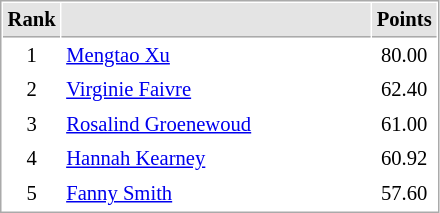<table cellspacing="1" cellpadding="3" style="border:1px solid #AAAAAA;font-size:86%">
<tr bgcolor="#E4E4E4">
<th style="border-bottom:1px solid #AAAAAA" width=10>Rank</th>
<th style="border-bottom:1px solid #AAAAAA" width=200></th>
<th style="border-bottom:1px solid #AAAAAA" width=20>Points</th>
</tr>
<tr>
<td style="text-align:center;">1</td>
<td> <a href='#'>Mengtao Xu</a></td>
<td align=center>80.00</td>
</tr>
<tr>
<td style="text-align:center;">2</td>
<td> <a href='#'>Virginie Faivre</a></td>
<td align=center>62.40</td>
</tr>
<tr>
<td style="text-align:center;">3</td>
<td> <a href='#'>Rosalind Groenewoud</a></td>
<td align=center>61.00</td>
</tr>
<tr>
<td style="text-align:center;">4</td>
<td> <a href='#'>Hannah Kearney</a></td>
<td align=center>60.92</td>
</tr>
<tr>
<td style="text-align:center;">5</td>
<td> <a href='#'>Fanny Smith</a></td>
<td align=center>57.60</td>
</tr>
</table>
